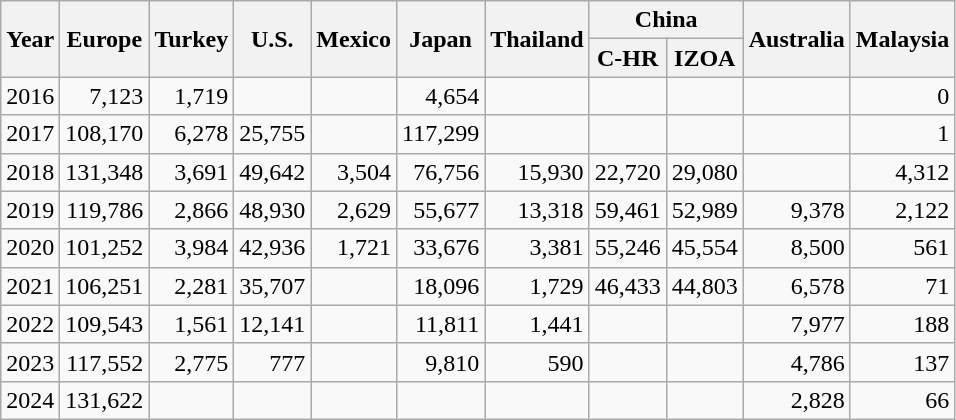<table class=wikitable style="text-align: right;">
<tr>
<th rowspan="2">Year</th>
<th rowspan="2">Europe</th>
<th rowspan="2">Turkey</th>
<th rowspan="2">U.S.</th>
<th rowspan="2">Mexico</th>
<th rowspan="2">Japan</th>
<th rowspan="2">Thailand</th>
<th colspan="2">China</th>
<th rowspan="2">Australia</th>
<th rowspan="2">Malaysia</th>
</tr>
<tr>
<th>C-HR</th>
<th>IZOA</th>
</tr>
<tr>
<td>2016</td>
<td>7,123</td>
<td>1,719</td>
<td></td>
<td></td>
<td>4,654</td>
<td></td>
<td></td>
<td></td>
<td></td>
<td>0</td>
</tr>
<tr>
<td>2017</td>
<td>108,170</td>
<td>6,278</td>
<td>25,755</td>
<td></td>
<td>117,299</td>
<td></td>
<td></td>
<td></td>
<td></td>
<td>1</td>
</tr>
<tr>
<td>2018</td>
<td>131,348</td>
<td>3,691</td>
<td>49,642</td>
<td>3,504</td>
<td>76,756</td>
<td>15,930</td>
<td>22,720</td>
<td>29,080</td>
<td></td>
<td>4,312</td>
</tr>
<tr>
<td>2019</td>
<td>119,786</td>
<td>2,866</td>
<td>48,930</td>
<td>2,629</td>
<td>55,677</td>
<td>13,318</td>
<td>59,461</td>
<td>52,989</td>
<td>9,378</td>
<td>2,122</td>
</tr>
<tr>
<td>2020</td>
<td>101,252</td>
<td>3,984</td>
<td>42,936</td>
<td>1,721</td>
<td>33,676</td>
<td>3,381</td>
<td>55,246</td>
<td>45,554</td>
<td>8,500</td>
<td>561</td>
</tr>
<tr>
<td>2021</td>
<td>106,251</td>
<td>2,281</td>
<td>35,707</td>
<td></td>
<td>18,096</td>
<td>1,729</td>
<td>46,433</td>
<td>44,803</td>
<td>6,578</td>
<td>71</td>
</tr>
<tr>
<td>2022</td>
<td>109,543</td>
<td>1,561</td>
<td>12,141</td>
<td></td>
<td>11,811</td>
<td>1,441</td>
<td></td>
<td></td>
<td>7,977</td>
<td>188</td>
</tr>
<tr>
<td>2023</td>
<td>117,552</td>
<td>2,775</td>
<td>777</td>
<td></td>
<td>9,810</td>
<td>590</td>
<td></td>
<td></td>
<td>4,786</td>
<td>137</td>
</tr>
<tr>
<td>2024</td>
<td>131,622</td>
<td></td>
<td></td>
<td></td>
<td></td>
<td></td>
<td></td>
<td></td>
<td>2,828</td>
<td>66</td>
</tr>
</table>
